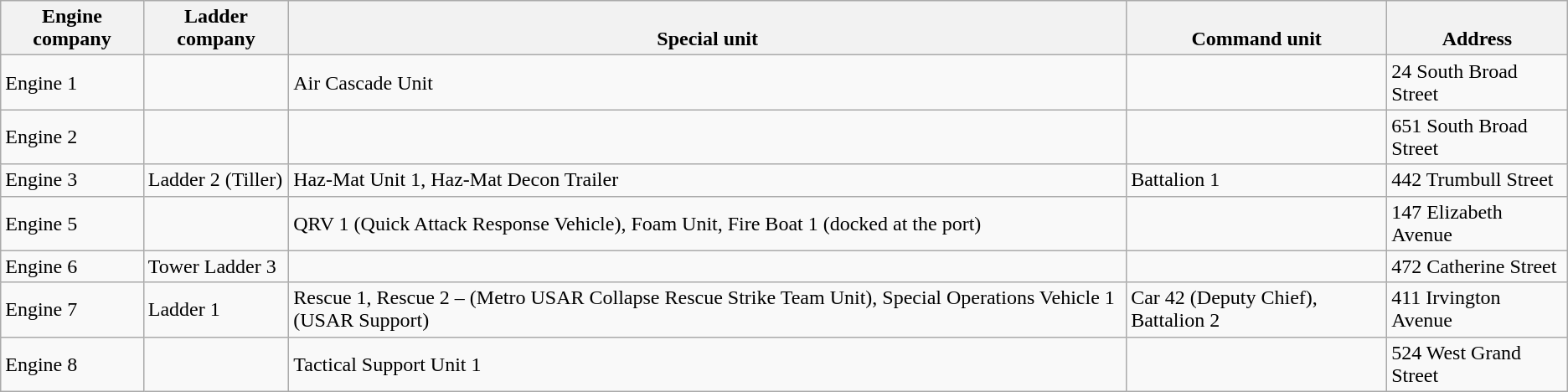<table class=wikitable>
<tr valign=bottom>
<th>Engine company</th>
<th>Ladder company</th>
<th>Special unit</th>
<th>Command unit</th>
<th>Address</th>
</tr>
<tr>
<td>Engine 1</td>
<td></td>
<td>Air Cascade Unit</td>
<td></td>
<td>24 South Broad Street</td>
</tr>
<tr>
<td>Engine 2</td>
<td></td>
<td></td>
<td></td>
<td>651 South Broad Street</td>
</tr>
<tr>
<td>Engine 3</td>
<td>Ladder 2 (Tiller)</td>
<td>Haz-Mat Unit 1, Haz-Mat Decon Trailer</td>
<td>Battalion 1</td>
<td>442 Trumbull Street</td>
</tr>
<tr>
<td>Engine 5</td>
<td></td>
<td>QRV 1 (Quick Attack Response Vehicle), Foam Unit, Fire Boat 1 (docked at the port)</td>
<td></td>
<td>147 Elizabeth Avenue</td>
</tr>
<tr>
<td>Engine 6</td>
<td>Tower Ladder 3</td>
<td></td>
<td></td>
<td>472 Catherine Street</td>
</tr>
<tr>
<td>Engine 7</td>
<td>Ladder 1</td>
<td>Rescue 1, Rescue 2 – (Metro USAR Collapse Rescue Strike Team Unit), Special Operations Vehicle 1 (USAR Support)</td>
<td>Car 42 (Deputy Chief), Battalion 2</td>
<td>411 Irvington Avenue</td>
</tr>
<tr>
<td>Engine 8</td>
<td></td>
<td>Tactical Support Unit 1</td>
<td></td>
<td>524 West Grand Street</td>
</tr>
</table>
